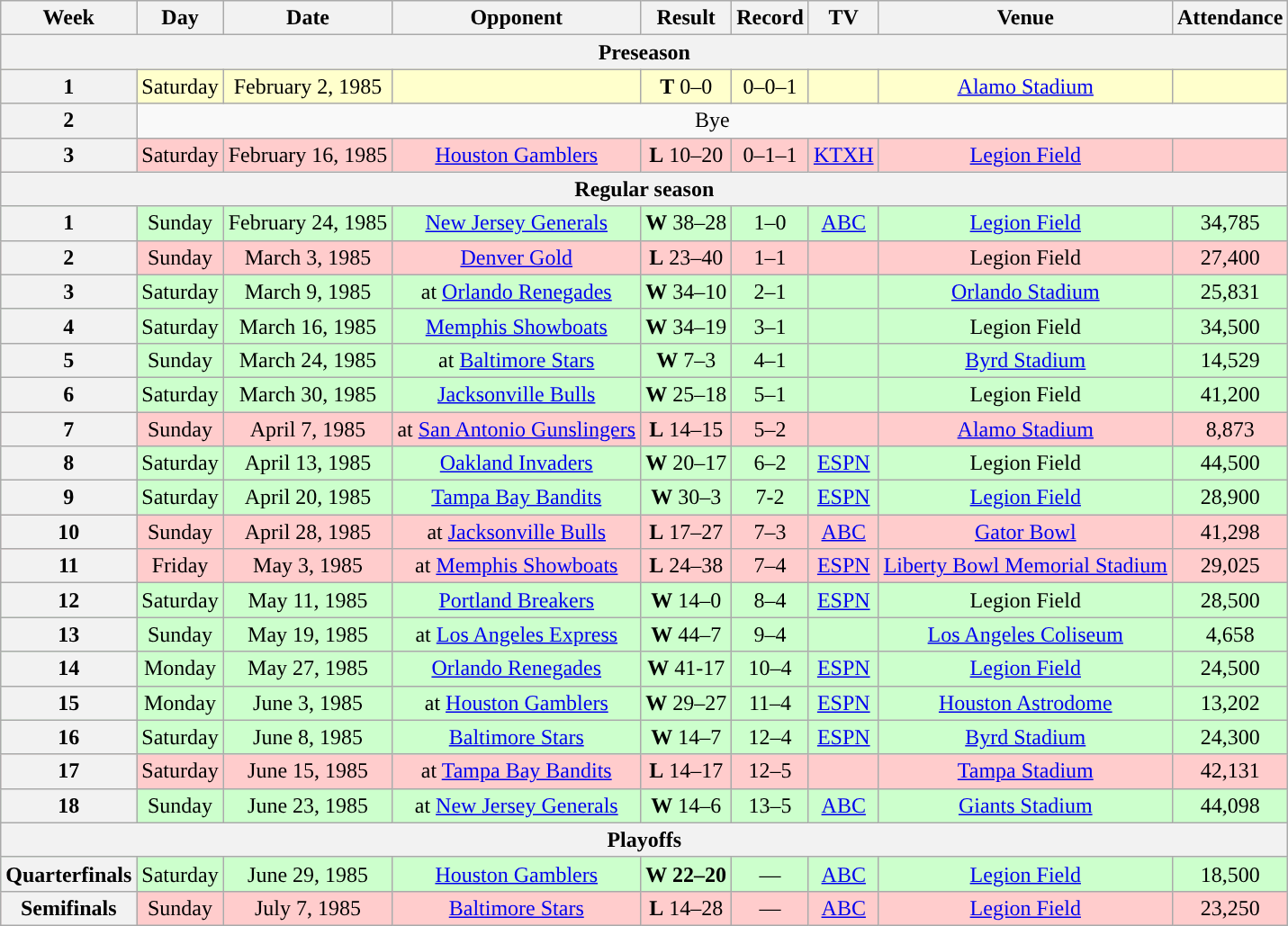<table class="wikitable" style="text-align:center">
<tr>
<th>Week</th>
<th>Day</th>
<th>Date</th>
<th>Opponent</th>
<th>Result</th>
<th>Record</th>
<th>TV</th>
<th>Venue</th>
<th>Attendance</th>
</tr>
<tr>
<th colspan="9">Preseason</th>
</tr>
<tr style="background:#ffc">
<th>1</th>
<td>Saturday</td>
<td>February 2, 1985</td>
<td></td>
<td><strong>T</strong> 0–0</td>
<td>0–0–1</td>
<td></td>
<td><a href='#'>Alamo Stadium</a></td>
<td></td>
</tr>
<tr>
<th>2</th>
<td colspan=8>Bye</td>
</tr>
<tr style="background:#fcc">
<th>3</th>
<td>Saturday</td>
<td>February 16, 1985</td>
<td><a href='#'>Houston Gamblers</a></td>
<td><strong>L</strong> 10–20</td>
<td>0–1–1</td>
<td><a href='#'>KTXH</a></td>
<td><a href='#'>Legion Field</a></td>
<td></td>
</tr>
<tr>
<th colspan="9">Regular season</th>
</tr>
<tr style="background:#cfc">
<th>1</th>
<td>Sunday</td>
<td>February 24, 1985</td>
<td><a href='#'>New Jersey Generals</a></td>
<td><strong>W</strong> 38–28</td>
<td>1–0</td>
<td><a href='#'>ABC</a></td>
<td><a href='#'>Legion Field</a></td>
<td>34,785</td>
</tr>
<tr style="background:#fcc">
<th>2</th>
<td>Sunday</td>
<td>March 3, 1985</td>
<td><a href='#'>Denver Gold</a></td>
<td><strong>L</strong> 23–40</td>
<td>1–1</td>
<td></td>
<td>Legion Field</td>
<td>27,400</td>
</tr>
<tr style="background:#cfc">
<th>3</th>
<td>Saturday</td>
<td>March 9, 1985</td>
<td>at <a href='#'>Orlando Renegades</a></td>
<td><strong>W</strong> 34–10</td>
<td>2–1</td>
<td></td>
<td><a href='#'>Orlando Stadium</a></td>
<td>25,831</td>
</tr>
<tr style="background:#cfc">
<th>4</th>
<td>Saturday</td>
<td>March 16, 1985</td>
<td><a href='#'>Memphis Showboats</a></td>
<td><strong>W</strong> 34–19</td>
<td>3–1</td>
<td></td>
<td>Legion Field</td>
<td>34,500</td>
</tr>
<tr style="background:#cfc">
<th>5</th>
<td>Sunday</td>
<td>March 24, 1985</td>
<td>at <a href='#'>Baltimore Stars</a></td>
<td><strong>W</strong> 7–3</td>
<td>4–1</td>
<td></td>
<td><a href='#'>Byrd Stadium</a></td>
<td>14,529</td>
</tr>
<tr style="background:#cfc">
<th>6</th>
<td>Saturday</td>
<td>March 30, 1985</td>
<td><a href='#'>Jacksonville Bulls</a></td>
<td><strong>W</strong> 25–18</td>
<td>5–1</td>
<td></td>
<td>Legion Field</td>
<td>41,200</td>
</tr>
<tr style="background:#fcc">
<th>7</th>
<td>Sunday</td>
<td>April 7, 1985</td>
<td>at <a href='#'>San Antonio Gunslingers</a></td>
<td><strong>L</strong> 14–15</td>
<td>5–2</td>
<td></td>
<td><a href='#'>Alamo Stadium</a></td>
<td>8,873</td>
</tr>
<tr style="background:#cfc">
<th>8</th>
<td>Saturday</td>
<td>April 13, 1985</td>
<td><a href='#'>Oakland Invaders</a></td>
<td><strong>W</strong> 20–17</td>
<td>6–2</td>
<td><a href='#'>ESPN</a></td>
<td>Legion Field</td>
<td>44,500</td>
</tr>
<tr style="background:#cfc">
<th>9</th>
<td>Saturday</td>
<td>April 20, 1985</td>
<td><a href='#'>Tampa Bay Bandits</a></td>
<td><strong>W</strong> 30–3</td>
<td>7-2</td>
<td><a href='#'>ESPN</a></td>
<td><a href='#'>Legion Field</a></td>
<td>28,900</td>
</tr>
<tr style="background:#fcc">
<th>10</th>
<td>Sunday</td>
<td>April 28, 1985</td>
<td>at <a href='#'>Jacksonville Bulls</a></td>
<td><strong>L</strong> 17–27</td>
<td>7–3</td>
<td><a href='#'>ABC</a></td>
<td><a href='#'>Gator Bowl</a></td>
<td>41,298</td>
</tr>
<tr style="background:#fcc">
<th>11</th>
<td>Friday</td>
<td>May 3, 1985</td>
<td>at <a href='#'>Memphis Showboats</a></td>
<td><strong>L</strong> 24–38</td>
<td>7–4</td>
<td><a href='#'>ESPN</a></td>
<td><a href='#'>Liberty Bowl Memorial Stadium</a></td>
<td>29,025</td>
</tr>
<tr style="background:#cfc">
<th>12</th>
<td>Saturday</td>
<td>May 11, 1985</td>
<td><a href='#'>Portland Breakers</a></td>
<td><strong>W</strong> 14–0</td>
<td>8–4</td>
<td><a href='#'>ESPN</a></td>
<td>Legion Field</td>
<td>28,500</td>
</tr>
<tr style="background:#cfc">
<th>13</th>
<td>Sunday</td>
<td>May 19, 1985</td>
<td>at <a href='#'>Los Angeles Express</a></td>
<td><strong>W</strong> 44–7</td>
<td>9–4</td>
<td></td>
<td><a href='#'>Los Angeles Coliseum</a></td>
<td>4,658</td>
</tr>
<tr style="background:#cfc">
<th>14</th>
<td>Monday</td>
<td>May 27, 1985</td>
<td><a href='#'>Orlando Renegades</a></td>
<td><strong>W</strong> 41-17</td>
<td>10–4</td>
<td><a href='#'>ESPN</a></td>
<td><a href='#'>Legion Field</a></td>
<td>24,500</td>
</tr>
<tr style="background:#cfc">
<th>15</th>
<td>Monday</td>
<td>June 3, 1985</td>
<td>at <a href='#'>Houston Gamblers</a></td>
<td><strong>W</strong> 29–27</td>
<td>11–4</td>
<td><a href='#'>ESPN</a></td>
<td><a href='#'>Houston Astrodome</a></td>
<td>13,202</td>
</tr>
<tr style="background:#cfc">
<th>16</th>
<td>Saturday</td>
<td>June 8, 1985</td>
<td><a href='#'>Baltimore Stars</a></td>
<td><strong>W</strong> 14–7</td>
<td>12–4</td>
<td><a href='#'>ESPN</a></td>
<td><a href='#'>Byrd Stadium</a></td>
<td>24,300</td>
</tr>
<tr style="background:#fcc">
<th>17</th>
<td>Saturday</td>
<td>June 15, 1985</td>
<td>at <a href='#'>Tampa Bay Bandits</a></td>
<td><strong>L</strong> 14–17</td>
<td>12–5</td>
<td></td>
<td><a href='#'>Tampa Stadium</a></td>
<td>42,131</td>
</tr>
<tr style="background:#cfc">
<th>18</th>
<td>Sunday</td>
<td>June 23, 1985</td>
<td>at <a href='#'>New Jersey Generals</a></td>
<td><strong>W</strong> 14–6</td>
<td>13–5</td>
<td><a href='#'>ABC</a></td>
<td><a href='#'>Giants Stadium</a></td>
<td>44,098</td>
</tr>
<tr>
<th colspan="9">Playoffs</th>
</tr>
<tr style="background:#cfc">
<th>Quarterfinals</th>
<td>Saturday</td>
<td>June 29, 1985</td>
<td><a href='#'>Houston Gamblers</a></td>
<td><strong>W 22–20</strong></td>
<td>—</td>
<td><a href='#'>ABC</a></td>
<td><a href='#'>Legion Field</a></td>
<td>18,500</td>
</tr>
<tr style="background:#fcc">
<th>Semifinals</th>
<td>Sunday</td>
<td>July 7, 1985</td>
<td><a href='#'>Baltimore Stars</a></td>
<td><strong>L</strong> 14–28</td>
<td>—</td>
<td><a href='#'>ABC</a></td>
<td><a href='#'>Legion Field</a></td>
<td>23,250</td>
</tr>
</table>
